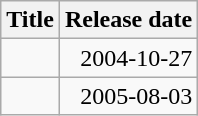<table class="wikitable">
<tr>
<th>Title</th>
<th>Release date</th>
</tr>
<tr>
<td></td>
<td align="right">2004-10-27</td>
</tr>
<tr>
<td></td>
<td align="right">2005-08-03</td>
</tr>
</table>
